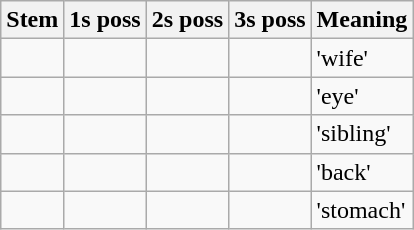<table class="wikitable">
<tr>
<th>Stem</th>
<th>1s poss</th>
<th>2s poss</th>
<th>3s poss</th>
<th>Meaning</th>
</tr>
<tr>
<td></td>
<td></td>
<td></td>
<td></td>
<td>'wife'</td>
</tr>
<tr>
<td></td>
<td></td>
<td></td>
<td></td>
<td>'eye'</td>
</tr>
<tr>
<td></td>
<td></td>
<td></td>
<td></td>
<td>'sibling'</td>
</tr>
<tr>
<td></td>
<td></td>
<td></td>
<td></td>
<td>'back'</td>
</tr>
<tr>
<td></td>
<td></td>
<td></td>
<td></td>
<td>'stomach'</td>
</tr>
</table>
